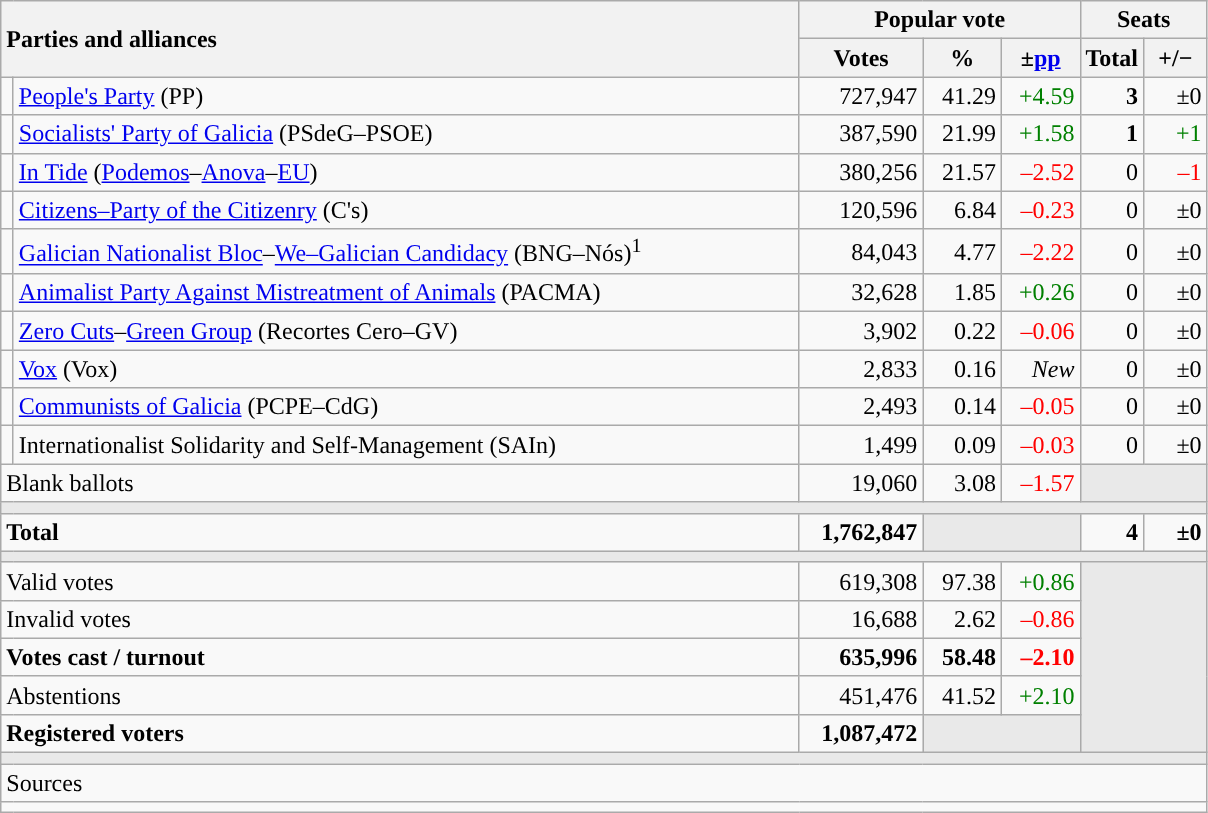<table class="wikitable" style="text-align:right;">
<tr>
<th style="text-align:left;" rowspan="2" colspan="2" width="525">Parties and alliances</th>
<th colspan="3">Popular vote</th>
<th colspan="2">Seats</th>
</tr>
<tr>
<th width="75">Votes</th>
<th width="45">%</th>
<th width="45">±<a href='#'>pp</a></th>
<th width="35">Total</th>
<th width="35">+/−</th>
</tr>
<tr>
<td width="1" style="color:inherit;background:"></td>
<td align="left"><a href='#'>People's Party</a> (PP)</td>
<td>727,947</td>
<td>41.29</td>
<td style="color:green;">+4.59</td>
<td><strong>3</strong></td>
<td>±0</td>
</tr>
<tr>
<td style="color:inherit;background:"></td>
<td align="left"><a href='#'>Socialists' Party of Galicia</a> (PSdeG–PSOE)</td>
<td>387,590</td>
<td>21.99</td>
<td style="color:green;">+1.58</td>
<td><strong>1</strong></td>
<td style="color:green;">+1</td>
</tr>
<tr>
<td style="color:inherit;background:"></td>
<td align="left"><a href='#'>In Tide</a> (<a href='#'>Podemos</a>–<a href='#'>Anova</a>–<a href='#'>EU</a>)</td>
<td>380,256</td>
<td>21.57</td>
<td style="color:red;">–2.52</td>
<td>0</td>
<td style="color:red;">–1</td>
</tr>
<tr>
<td style="color:inherit;background:"></td>
<td align="left"><a href='#'>Citizens–Party of the Citizenry</a> (C's)</td>
<td>120,596</td>
<td>6.84</td>
<td style="color:red;">–0.23</td>
<td>0</td>
<td>±0</td>
</tr>
<tr>
<td style="color:inherit;background:"></td>
<td align="left"><a href='#'>Galician Nationalist Bloc</a>–<a href='#'>We–Galician Candidacy</a> (BNG–Nós)<sup>1</sup></td>
<td>84,043</td>
<td>4.77</td>
<td style="color:red;">–2.22</td>
<td>0</td>
<td>±0</td>
</tr>
<tr>
<td style="color:inherit;background:"></td>
<td align="left"><a href='#'>Animalist Party Against Mistreatment of Animals</a> (PACMA)</td>
<td>32,628</td>
<td>1.85</td>
<td style="color:green;">+0.26</td>
<td>0</td>
<td>±0</td>
</tr>
<tr>
<td style="color:inherit;background:"></td>
<td align="left"><a href='#'>Zero Cuts</a>–<a href='#'>Green Group</a> (Recortes Cero–GV)</td>
<td>3,902</td>
<td>0.22</td>
<td style="color:red;">–0.06</td>
<td>0</td>
<td>±0</td>
</tr>
<tr>
<td style="color:inherit;background:"></td>
<td align="left"><a href='#'>Vox</a> (Vox)</td>
<td>2,833</td>
<td>0.16</td>
<td><em>New</em></td>
<td>0</td>
<td>±0</td>
</tr>
<tr>
<td style="color:inherit;background:"></td>
<td align="left"><a href='#'>Communists of Galicia</a> (PCPE–CdG)</td>
<td>2,493</td>
<td>0.14</td>
<td style="color:red;">–0.05</td>
<td>0</td>
<td>±0</td>
</tr>
<tr>
<td style="color:inherit;background:"></td>
<td align="left">Internationalist Solidarity and Self-Management (SAIn)</td>
<td>1,499</td>
<td>0.09</td>
<td style="color:red;">–0.03</td>
<td>0</td>
<td>±0</td>
</tr>
<tr>
<td align="left" colspan="2">Blank ballots</td>
<td>19,060</td>
<td>3.08</td>
<td style="color:red;">–1.57</td>
<td bgcolor="#E9E9E9" colspan="2"></td>
</tr>
<tr>
<td colspan="7" bgcolor="#E9E9E9"></td>
</tr>
<tr style="font-weight:bold;">
<td align="left" colspan="2">Total</td>
<td>1,762,847</td>
<td bgcolor="#E9E9E9" colspan="2"></td>
<td>4</td>
<td>±0</td>
</tr>
<tr>
<td colspan="7" bgcolor="#E9E9E9"></td>
</tr>
<tr>
<td align="left" colspan="2">Valid votes</td>
<td>619,308</td>
<td>97.38</td>
<td style="color:green;">+0.86</td>
<td bgcolor="#E9E9E9" colspan="2" rowspan="5"></td>
</tr>
<tr>
<td align="left" colspan="2">Invalid votes</td>
<td>16,688</td>
<td>2.62</td>
<td style="color:red;">–0.86</td>
</tr>
<tr style="font-weight:bold;">
<td align="left" colspan="2">Votes cast / turnout</td>
<td>635,996</td>
<td>58.48</td>
<td style="color:red;">–2.10</td>
</tr>
<tr>
<td align="left" colspan="2">Abstentions</td>
<td>451,476</td>
<td>41.52</td>
<td style="color:green;">+2.10</td>
</tr>
<tr style="font-weight:bold;">
<td align="left" colspan="2">Registered voters</td>
<td>1,087,472</td>
<td bgcolor="#E9E9E9" colspan="2"></td>
</tr>
<tr>
<td colspan="7" bgcolor="#E9E9E9"></td>
</tr>
<tr>
<td align="left" colspan="7">Sources</td>
</tr>
<tr>
<td colspan="7" style="text-align:left; max-width:790px;"></td>
</tr>
</table>
